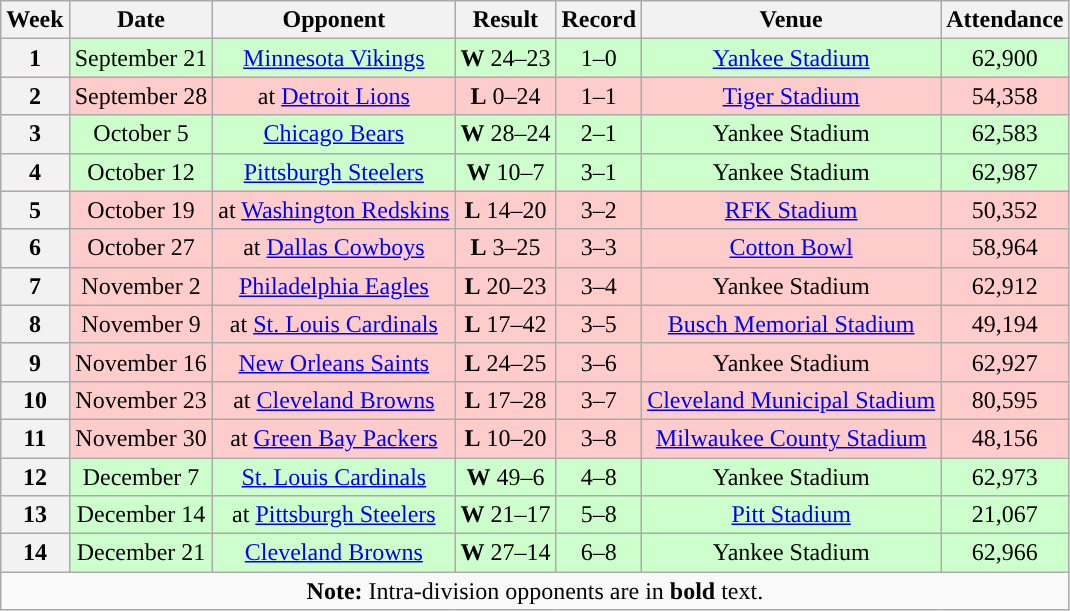<table class="wikitable" style="text-align:center">
<tr>
<th>Week</th>
<th>Date</th>
<th>Opponent</th>
<th>Result</th>
<th>Record</th>
<th>Venue</th>
<th>Attendance</th>
</tr>
<tr style="background:#cfc">
<th>1</th>
<td>September 21</td>
<td><a href='#'>Minnesota Vikings</a></td>
<td><strong>W</strong> 24–23</td>
<td>1–0</td>
<td><a href='#'>Yankee Stadium</a></td>
<td>62,900</td>
</tr>
<tr style="background:#fcc">
<th>2</th>
<td>September 28</td>
<td>at <a href='#'>Detroit Lions</a></td>
<td><strong>L</strong> 0–24</td>
<td>1–1</td>
<td><a href='#'>Tiger Stadium</a></td>
<td>54,358</td>
</tr>
<tr style="background:#cfc">
<th>3</th>
<td>October 5</td>
<td><a href='#'>Chicago Bears</a></td>
<td><strong>W</strong> 28–24</td>
<td>2–1</td>
<td>Yankee Stadium</td>
<td>62,583</td>
</tr>
<tr style="background:#cfc">
<th>4</th>
<td>October 12</td>
<td><a href='#'>Pittsburgh Steelers</a></td>
<td><strong>W</strong> 10–7</td>
<td>3–1</td>
<td>Yankee Stadium</td>
<td>62,987</td>
</tr>
<tr style="background:#fcc">
<th>5</th>
<td>October 19</td>
<td>at <a href='#'>Washington Redskins</a></td>
<td><strong>L</strong> 14–20</td>
<td>3–2</td>
<td><a href='#'>RFK Stadium</a></td>
<td>50,352</td>
</tr>
<tr style="background:#fcc">
<th>6</th>
<td>October 27</td>
<td>at <a href='#'>Dallas Cowboys</a></td>
<td><strong>L</strong> 3–25</td>
<td>3–3</td>
<td><a href='#'>Cotton Bowl</a></td>
<td>58,964</td>
</tr>
<tr style="background:#fcc">
<th>7</th>
<td>November 2</td>
<td><a href='#'>Philadelphia Eagles</a></td>
<td><strong>L</strong> 20–23</td>
<td>3–4</td>
<td>Yankee Stadium</td>
<td>62,912</td>
</tr>
<tr style="background:#fcc">
<th>8</th>
<td>November 9</td>
<td>at <a href='#'>St. Louis Cardinals</a></td>
<td><strong>L</strong> 17–42</td>
<td>3–5</td>
<td><a href='#'>Busch Memorial Stadium</a></td>
<td>49,194</td>
</tr>
<tr style="background:#fcc">
<th>9</th>
<td>November 16</td>
<td><a href='#'>New Orleans Saints</a></td>
<td><strong>L</strong> 24–25</td>
<td>3–6</td>
<td>Yankee Stadium</td>
<td>62,927</td>
</tr>
<tr style="background:#fcc">
<th>10</th>
<td>November 23</td>
<td>at <a href='#'>Cleveland Browns</a></td>
<td><strong>L</strong> 17–28</td>
<td>3–7</td>
<td><a href='#'>Cleveland Municipal Stadium</a></td>
<td>80,595</td>
</tr>
<tr style="background:#fcc">
<th>11</th>
<td>November 30</td>
<td>at <a href='#'>Green Bay Packers</a></td>
<td><strong>L</strong> 10–20</td>
<td>3–8</td>
<td><a href='#'>Milwaukee County Stadium</a></td>
<td>48,156</td>
</tr>
<tr style="background:#cfc">
<th>12</th>
<td>December 7</td>
<td><a href='#'>St. Louis Cardinals</a></td>
<td><strong>W</strong> 49–6</td>
<td>4–8</td>
<td>Yankee Stadium</td>
<td>62,973</td>
</tr>
<tr style="background:#cfc">
<th>13</th>
<td>December 14</td>
<td>at <a href='#'>Pittsburgh Steelers</a></td>
<td><strong>W</strong> 21–17</td>
<td>5–8</td>
<td><a href='#'>Pitt Stadium</a></td>
<td>21,067</td>
</tr>
<tr style="background:#cfc">
<th>14</th>
<td>December 21</td>
<td><a href='#'>Cleveland Browns</a></td>
<td><strong>W</strong> 27–14</td>
<td>6–8</td>
<td>Yankee Stadium</td>
<td>62,966</td>
</tr>
<tr>
<td colspan="8"><strong>Note:</strong> Intra-division opponents are in <strong>bold</strong> text.</td>
</tr>
</table>
